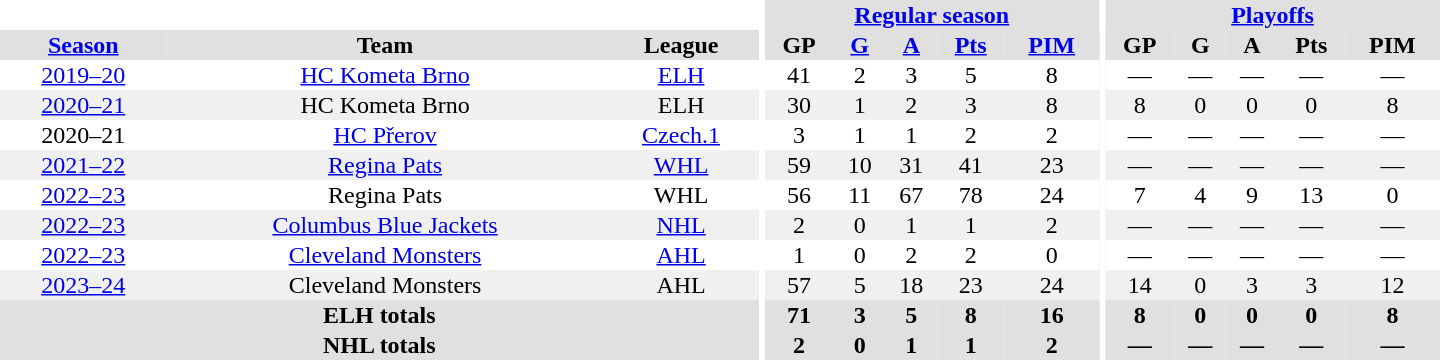<table border="0" cellpadding="1" cellspacing="0" style="text-align:center; width:60em">
<tr bgcolor="#e0e0e0">
<th colspan="3" bgcolor="#ffffff"></th>
<th rowspan="99" bgcolor="#ffffff"></th>
<th colspan="5"><a href='#'>Regular season</a></th>
<th rowspan="99" bgcolor="#ffffff"></th>
<th colspan="5"><a href='#'>Playoffs</a></th>
</tr>
<tr bgcolor="#e0e0e0">
<th><a href='#'>Season</a></th>
<th>Team</th>
<th>League</th>
<th>GP</th>
<th><a href='#'>G</a></th>
<th><a href='#'>A</a></th>
<th><a href='#'>Pts</a></th>
<th><a href='#'>PIM</a></th>
<th>GP</th>
<th>G</th>
<th>A</th>
<th>Pts</th>
<th>PIM</th>
</tr>
<tr>
<td><a href='#'>2019–20</a></td>
<td><a href='#'>HC Kometa Brno</a></td>
<td><a href='#'>ELH</a></td>
<td>41</td>
<td>2</td>
<td>3</td>
<td>5</td>
<td>8</td>
<td>—</td>
<td>—</td>
<td>—</td>
<td>—</td>
<td>—</td>
</tr>
<tr bgcolor="#f0f0f0">
<td><a href='#'>2020–21</a></td>
<td>HC Kometa Brno</td>
<td>ELH</td>
<td>30</td>
<td>1</td>
<td>2</td>
<td>3</td>
<td>8</td>
<td>8</td>
<td>0</td>
<td>0</td>
<td>0</td>
<td>8</td>
</tr>
<tr>
<td 2020–21 Czech 1. Liga season>2020–21</td>
<td><a href='#'>HC Přerov</a></td>
<td><a href='#'>Czech.1</a></td>
<td>3</td>
<td>1</td>
<td>1</td>
<td>2</td>
<td>2</td>
<td>—</td>
<td>—</td>
<td>—</td>
<td>—</td>
<td>—</td>
</tr>
<tr bgcolor="#f0f0f0">
<td><a href='#'>2021–22</a></td>
<td><a href='#'>Regina Pats</a></td>
<td><a href='#'>WHL</a></td>
<td>59</td>
<td>10</td>
<td>31</td>
<td>41</td>
<td>23</td>
<td>—</td>
<td>—</td>
<td>—</td>
<td>—</td>
<td>—</td>
</tr>
<tr>
<td><a href='#'>2022–23</a></td>
<td>Regina Pats</td>
<td>WHL</td>
<td>56</td>
<td>11</td>
<td>67</td>
<td>78</td>
<td>24</td>
<td>7</td>
<td>4</td>
<td>9</td>
<td>13</td>
<td>0</td>
</tr>
<tr bgcolor="#f0f0f0">
<td><a href='#'>2022–23</a></td>
<td><a href='#'>Columbus Blue Jackets</a></td>
<td><a href='#'>NHL</a></td>
<td>2</td>
<td>0</td>
<td>1</td>
<td>1</td>
<td>2</td>
<td>—</td>
<td>—</td>
<td>—</td>
<td>—</td>
<td>—</td>
</tr>
<tr>
<td><a href='#'>2022–23</a></td>
<td><a href='#'>Cleveland Monsters</a></td>
<td><a href='#'>AHL</a></td>
<td>1</td>
<td>0</td>
<td>2</td>
<td>2</td>
<td>0</td>
<td>—</td>
<td>—</td>
<td>—</td>
<td>—</td>
<td>—</td>
</tr>
<tr bgcolor="#f0f0f0">
<td><a href='#'>2023–24</a></td>
<td>Cleveland Monsters</td>
<td>AHL</td>
<td>57</td>
<td>5</td>
<td>18</td>
<td>23</td>
<td>24</td>
<td>14</td>
<td>0</td>
<td>3</td>
<td>3</td>
<td>12</td>
</tr>
<tr style="background:#e0e0e0;">
<th colspan="3">ELH totals</th>
<th>71</th>
<th>3</th>
<th>5</th>
<th>8</th>
<th>16</th>
<th>8</th>
<th>0</th>
<th>0</th>
<th>0</th>
<th>8</th>
</tr>
<tr style="background:#e0e0e0;">
<th colspan="3">NHL totals</th>
<th>2</th>
<th>0</th>
<th>1</th>
<th>1</th>
<th>2</th>
<th>—</th>
<th>—</th>
<th>—</th>
<th>—</th>
<th>—</th>
</tr>
</table>
